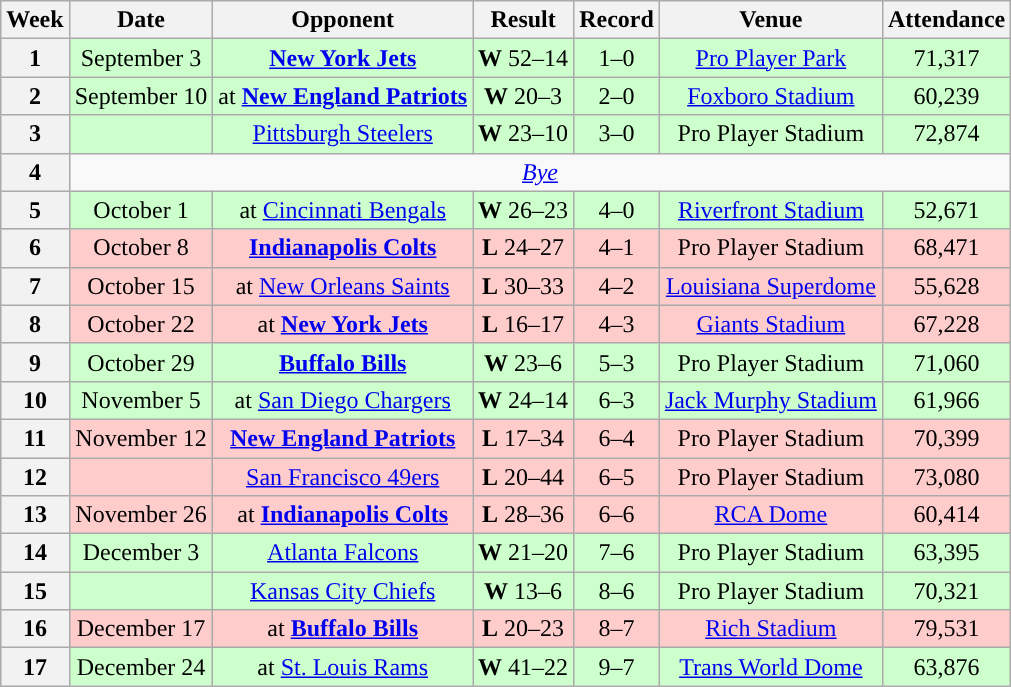<table class="wikitable" style="text-align:center">
<tr>
<th>Week</th>
<th>Date</th>
<th>Opponent</th>
<th>Result</th>
<th>Record</th>
<th>Venue</th>
<th>Attendance</th>
</tr>
<tr style="background:#cfc">
<th>1</th>
<td>September 3</td>
<td><strong><a href='#'>New York Jets</a></strong></td>
<td><strong>W</strong> 52–14</td>
<td>1–0</td>
<td><a href='#'>Pro Player Park</a></td>
<td>71,317</td>
</tr>
<tr style="background:#cfc">
<th>2</th>
<td>September 10</td>
<td>at <strong><a href='#'>New England Patriots</a></strong></td>
<td><strong>W</strong> 20–3</td>
<td>2–0</td>
<td><a href='#'>Foxboro Stadium</a></td>
<td>60,239</td>
</tr>
<tr style="background:#cfc">
<th>3</th>
<td></td>
<td><a href='#'>Pittsburgh Steelers</a></td>
<td><strong>W</strong> 23–10</td>
<td>3–0</td>
<td>Pro Player Stadium</td>
<td>72,874</td>
</tr>
<tr>
<th>4</th>
<td colspan=7><em><a href='#'>Bye</a></em></td>
</tr>
<tr style="background:#cfc">
<th>5</th>
<td>October 1</td>
<td>at <a href='#'>Cincinnati Bengals</a></td>
<td><strong>W</strong> 26–23</td>
<td>4–0</td>
<td><a href='#'>Riverfront Stadium</a></td>
<td>52,671</td>
</tr>
<tr style="background:#fcc">
<th>6</th>
<td>October 8</td>
<td><strong><a href='#'>Indianapolis Colts</a></strong></td>
<td><strong>L</strong> 24–27 </td>
<td>4–1</td>
<td>Pro Player Stadium</td>
<td>68,471</td>
</tr>
<tr style="background:#fcc">
<th>7</th>
<td>October 15</td>
<td>at <a href='#'>New Orleans Saints</a></td>
<td><strong>L</strong> 30–33</td>
<td>4–2</td>
<td><a href='#'>Louisiana Superdome</a></td>
<td>55,628</td>
</tr>
<tr style="background:#fcc">
<th>8</th>
<td>October 22</td>
<td>at <strong><a href='#'>New York Jets</a></strong></td>
<td><strong>L</strong> 16–17</td>
<td>4–3</td>
<td><a href='#'>Giants Stadium</a></td>
<td>67,228</td>
</tr>
<tr style="background:#cfc">
<th>9</th>
<td>October 29</td>
<td><strong><a href='#'>Buffalo Bills</a></strong></td>
<td><strong>W</strong> 23–6</td>
<td>5–3</td>
<td>Pro Player Stadium</td>
<td>71,060</td>
</tr>
<tr style="background:#cfc">
<th>10</th>
<td>November 5</td>
<td>at <a href='#'>San Diego Chargers</a></td>
<td><strong>W</strong> 24–14</td>
<td>6–3</td>
<td><a href='#'>Jack Murphy Stadium</a></td>
<td>61,966</td>
</tr>
<tr style="background:#fcc">
<th>11</th>
<td>November 12</td>
<td><strong><a href='#'>New England Patriots</a></strong></td>
<td><strong>L</strong> 17–34</td>
<td>6–4</td>
<td>Pro Player Stadium</td>
<td>70,399</td>
</tr>
<tr style="background:#fcc">
<th>12</th>
<td></td>
<td><a href='#'>San Francisco 49ers</a></td>
<td><strong>L</strong> 20–44</td>
<td>6–5</td>
<td>Pro Player Stadium</td>
<td>73,080</td>
</tr>
<tr style="background:#fcc">
<th>13</th>
<td>November 26</td>
<td>at <strong><a href='#'>Indianapolis Colts</a></strong></td>
<td><strong>L</strong> 28–36</td>
<td>6–6</td>
<td><a href='#'>RCA Dome</a></td>
<td>60,414</td>
</tr>
<tr style="background:#cfc">
<th>14</th>
<td>December 3</td>
<td><a href='#'>Atlanta Falcons</a></td>
<td><strong>W</strong> 21–20</td>
<td>7–6</td>
<td>Pro Player Stadium</td>
<td>63,395</td>
</tr>
<tr style="background:#cfc">
<th>15</th>
<td></td>
<td><a href='#'>Kansas City Chiefs</a></td>
<td><strong>W</strong> 13–6</td>
<td>8–6</td>
<td>Pro Player Stadium</td>
<td>70,321</td>
</tr>
<tr style="background:#fcc">
<th>16</th>
<td>December 17</td>
<td>at <strong><a href='#'>Buffalo Bills</a></strong></td>
<td><strong>L</strong> 20–23</td>
<td>8–7</td>
<td><a href='#'>Rich Stadium</a></td>
<td>79,531</td>
</tr>
<tr style="background:#cfc">
<th>17</th>
<td>December 24</td>
<td>at <a href='#'>St. Louis Rams</a></td>
<td><strong>W</strong> 41–22</td>
<td>9–7</td>
<td><a href='#'>Trans World Dome</a></td>
<td>63,876</td>
</tr>
</table>
